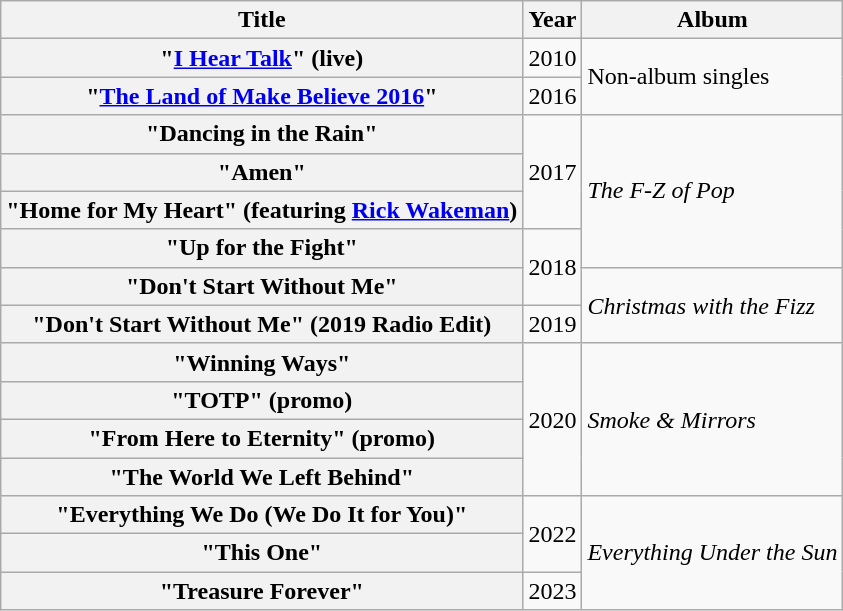<table class="wikitable plainrowheaders">
<tr>
<th scope="col">Title</th>
<th scope="col">Year</th>
<th scope="col">Album</th>
</tr>
<tr>
<th scope="row">"<a href='#'>I Hear Talk</a>" (live)</th>
<td>2010</td>
<td rowspan="2">Non-album singles</td>
</tr>
<tr>
<th scope="row">"<a href='#'>The Land of Make Believe 2016</a>"</th>
<td>2016</td>
</tr>
<tr>
<th scope="row">"Dancing in the Rain"</th>
<td rowspan="3">2017</td>
<td rowspan="4"><em>The F-Z of Pop</em></td>
</tr>
<tr>
<th scope="row">"Amen"</th>
</tr>
<tr>
<th scope="row">"Home for My Heart" (featuring <a href='#'>Rick Wakeman</a>)</th>
</tr>
<tr>
<th scope="row">"Up for the Fight"</th>
<td rowspan="2">2018</td>
</tr>
<tr>
<th scope="row">"Don't Start Without Me"</th>
<td rowspan="2"><em>Christmas with the Fizz</em></td>
</tr>
<tr>
<th scope="row">"Don't Start Without Me" (2019 Radio Edit)</th>
<td>2019</td>
</tr>
<tr>
<th scope="row">"Winning Ways"</th>
<td rowspan="4">2020</td>
<td rowspan="4"><em>Smoke & Mirrors</em></td>
</tr>
<tr>
<th scope="row">"TOTP" (promo)</th>
</tr>
<tr>
<th scope="row">"From Here to Eternity" (promo)</th>
</tr>
<tr>
<th scope="row">"The World We Left Behind"</th>
</tr>
<tr>
<th scope="row">"Everything We Do (We Do It for You)"</th>
<td rowspan="2">2022</td>
<td rowspan="3"><em>Everything Under the Sun</em></td>
</tr>
<tr>
<th scope="row">"This One"</th>
</tr>
<tr>
<th scope="row">"Treasure Forever"</th>
<td>2023</td>
</tr>
</table>
